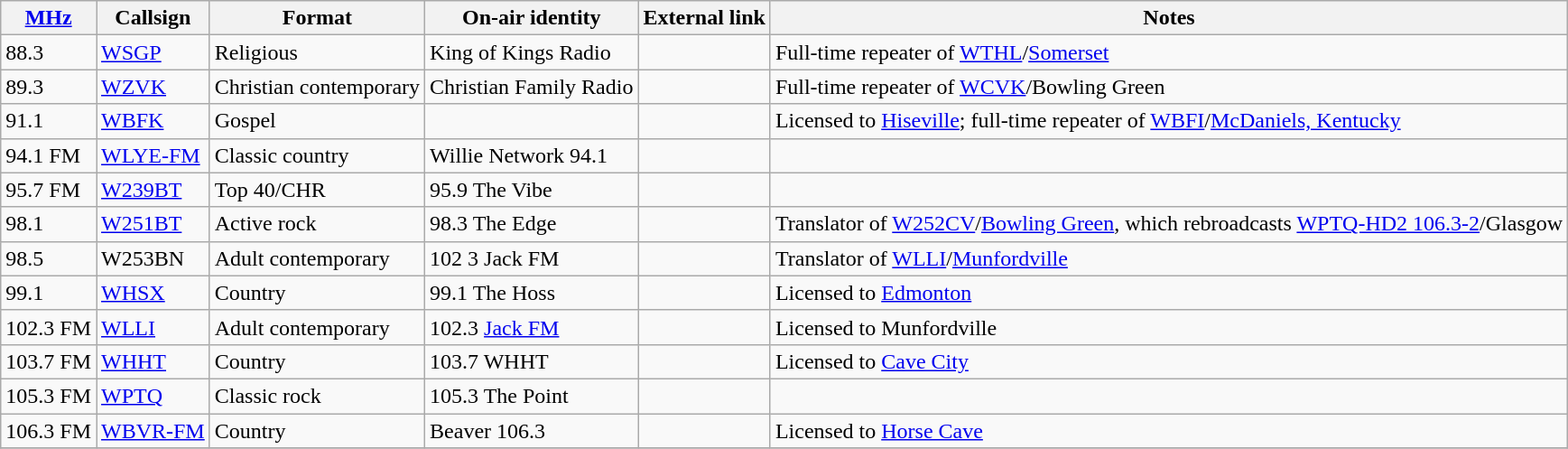<table class="wikitable">
<tr>
<th><a href='#'>MHz</a></th>
<th>Callsign</th>
<th>Format</th>
<th>On-air identity</th>
<th>External link</th>
<th>Notes</th>
</tr>
<tr>
<td>88.3</td>
<td><a href='#'>WSGP</a></td>
<td>Religious</td>
<td>King of Kings Radio</td>
<td></td>
<td>Full-time repeater of <a href='#'>WTHL</a>/<a href='#'>Somerset</a></td>
</tr>
<tr>
<td>89.3</td>
<td><a href='#'>WZVK</a></td>
<td>Christian contemporary</td>
<td>Christian Family Radio</td>
<td></td>
<td>Full-time repeater of <a href='#'>WCVK</a>/Bowling Green</td>
</tr>
<tr>
<td>91.1</td>
<td><a href='#'>WBFK</a></td>
<td>Gospel</td>
<td></td>
<td></td>
<td>Licensed to <a href='#'>Hiseville</a>; full-time repeater of <a href='#'>WBFI</a>/<a href='#'>McDaniels, Kentucky</a></td>
</tr>
<tr>
<td>94.1 FM</td>
<td><a href='#'>WLYE-FM</a></td>
<td>Classic country</td>
<td>Willie Network 94.1</td>
<td></td>
<td></td>
</tr>
<tr>
<td>95.7 FM</td>
<td><a href='#'>W239BT</a></td>
<td>Top 40/CHR</td>
<td>95.9 The Vibe</td>
<td></td>
<td></td>
</tr>
<tr>
<td>98.1</td>
<td><a href='#'>W251BT</a></td>
<td>Active rock</td>
<td>98.3 The Edge</td>
<td></td>
<td>Translator of <a href='#'>W252CV</a>/<a href='#'>Bowling Green</a>, which rebroadcasts <a href='#'>WPTQ-HD2 106.3-2</a>/Glasgow</td>
</tr>
<tr>
<td>98.5</td>
<td>W253BN</td>
<td>Adult contemporary</td>
<td>102 3 Jack FM</td>
<td></td>
<td>Translator of <a href='#'>WLLI</a>/<a href='#'>Munfordville</a></td>
</tr>
<tr>
<td>99.1</td>
<td><a href='#'>WHSX</a></td>
<td>Country</td>
<td>99.1 The Hoss</td>
<td></td>
<td>Licensed to <a href='#'>Edmonton</a></td>
</tr>
<tr>
<td>102.3 FM</td>
<td><a href='#'>WLLI</a></td>
<td>Adult contemporary</td>
<td>102.3 <a href='#'>Jack FM</a></td>
<td></td>
<td>Licensed to Munfordville</td>
</tr>
<tr>
<td>103.7 FM</td>
<td><a href='#'>WHHT</a></td>
<td>Country</td>
<td>103.7 WHHT</td>
<td></td>
<td>Licensed to <a href='#'>Cave City</a></td>
</tr>
<tr>
<td>105.3 FM</td>
<td><a href='#'>WPTQ</a></td>
<td>Classic rock</td>
<td>105.3 The Point</td>
<td></td>
<td></td>
</tr>
<tr>
<td>106.3 FM</td>
<td><a href='#'>WBVR-FM</a></td>
<td>Country</td>
<td>Beaver 106.3</td>
<td></td>
<td>Licensed to <a href='#'>Horse Cave</a></td>
</tr>
<tr>
</tr>
</table>
